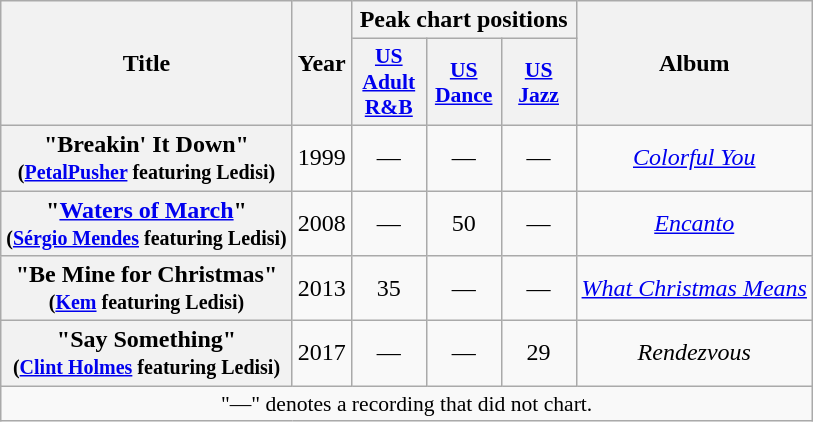<table class="wikitable plainrowheaders" style="text-align:center;">
<tr>
<th scope="col" rowspan="2">Title</th>
<th scope="col" rowspan="2">Year</th>
<th scope="col" colspan="3">Peak chart positions</th>
<th scope="col" rowspan="2">Album</th>
</tr>
<tr>
<th scope="col" style="width:3em;font-size:90%;"><a href='#'>US<br>Adult R&B</a><br></th>
<th scope="col" style="width:3em;font-size:90%;"><a href='#'>US<br>Dance</a><br></th>
<th scope="col" style="width:3em;font-size:90%;"><a href='#'>US<br>Jazz</a><br></th>
</tr>
<tr>
<th scope="row">"Breakin' It Down"<br><small>(<a href='#'>PetalPusher</a> featuring Ledisi)</small></th>
<td align="left">1999</td>
<td>—</td>
<td>—</td>
<td>—</td>
<td><em><a href='#'>Colorful You</a></em></td>
</tr>
<tr>
<th scope="row">"<a href='#'>Waters of March</a>"<br><small>(<a href='#'>Sérgio Mendes</a> featuring Ledisi)</small></th>
<td align="left">2008</td>
<td>—</td>
<td>50</td>
<td>—</td>
<td><em><a href='#'>Encanto</a></em></td>
</tr>
<tr>
<th scope="row">"Be Mine for Christmas"<br><small>(<a href='#'>Kem</a> featuring Ledisi)</small></th>
<td align="left">2013</td>
<td>35</td>
<td>—</td>
<td>—</td>
<td><em><a href='#'>What Christmas Means</a></em></td>
</tr>
<tr>
<th scope="row">"Say Something"<br><small>(<a href='#'>Clint Holmes</a> featuring Ledisi)</small></th>
<td align="left">2017</td>
<td>—</td>
<td>—</td>
<td>29</td>
<td><em>Rendezvous</em></td>
</tr>
<tr>
<td align="center" colspan="6" style="font-size:90%">"—" denotes a recording that did not chart.</td>
</tr>
</table>
